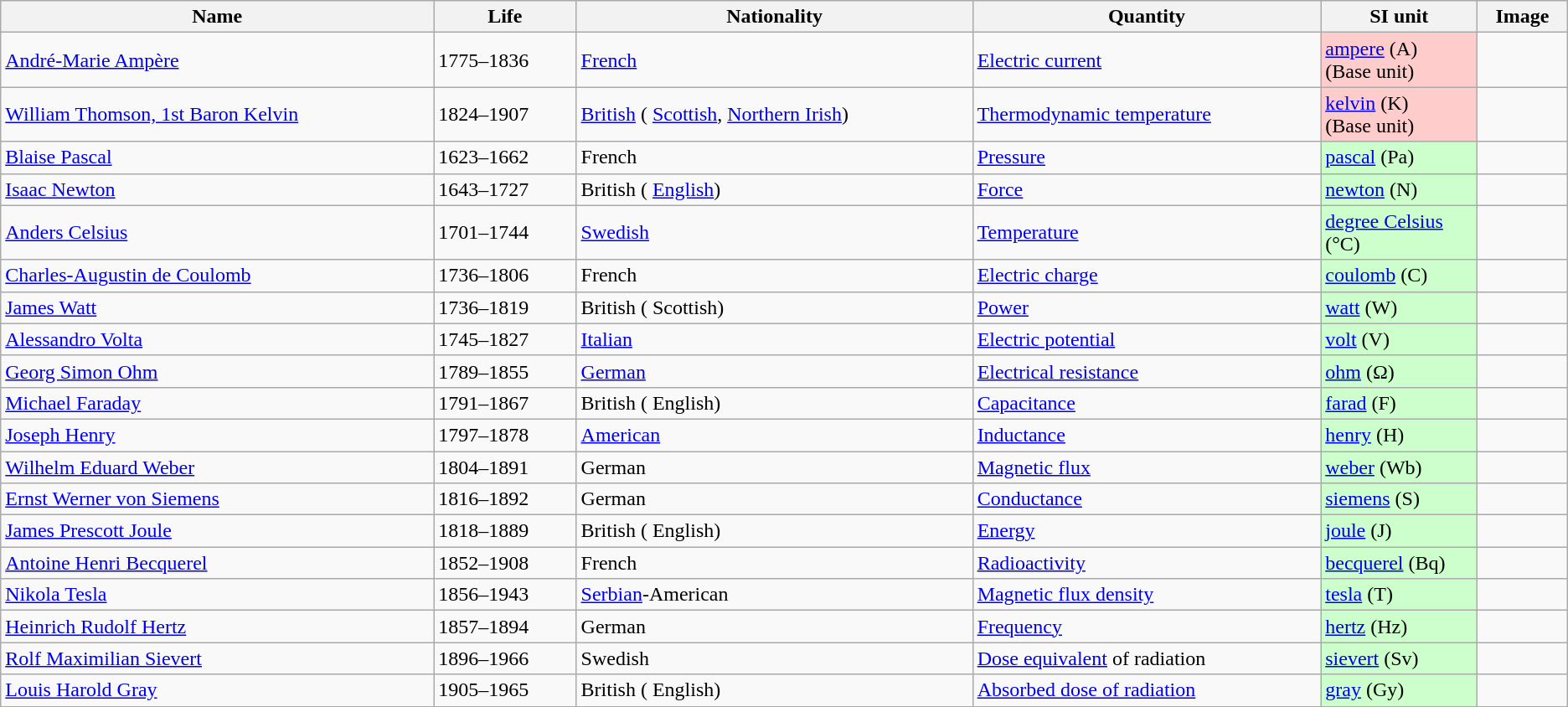<table class="sortable wikitable">
<tr>
<th>Name</th>
<th>Life</th>
<th>Nationality</th>
<th>Quantity</th>
<th>SI unit</th>
<th>Image</th>
</tr>
<tr>
<td><a href='#'>André-Marie Ampère</a></td>
<td>1775–1836</td>
<td> <a href='#'>French</a></td>
<td><a href='#'>Electric current</a></td>
<td style="background-color:#FFCCCC" width="10%"><a href='#'>ampere</a> (A) <br>(Base unit)</td>
<td></td>
</tr>
<tr>
<td><a href='#'>William Thomson, 1st Baron Kelvin</a></td>
<td>1824–1907</td>
<td> <a href='#'>British</a> ( <a href='#'>Scottish</a>,  <a href='#'>Northern Irish</a>)</td>
<td><a href='#'>Thermodynamic temperature</a></td>
<td style="background-color:#FFCCCC" width="10%"><a href='#'>kelvin</a> (K) <br>(Base unit)</td>
<td></td>
</tr>
<tr>
<td><a href='#'>Blaise Pascal</a></td>
<td>1623–1662</td>
<td> French</td>
<td><a href='#'>Pressure</a></td>
<td style="background-color:#CCFFCC" width="10%"><a href='#'>pascal</a> (Pa)</td>
<td></td>
</tr>
<tr>
<td><a href='#'>Isaac Newton</a></td>
<td>1643–1727</td>
<td> British ( <a href='#'>English</a>)</td>
<td><a href='#'>Force</a></td>
<td style="background-color:#CCFFCC" width="10%"><a href='#'>newton</a> (N)</td>
<td></td>
</tr>
<tr>
<td><a href='#'>Anders Celsius</a></td>
<td>1701–1744</td>
<td> <a href='#'>Swedish</a></td>
<td><a href='#'>Temperature</a></td>
<td style="background-color:#CCFFCC" width="10%"><a href='#'>degree Celsius</a> (°C)<br></td>
<td></td>
</tr>
<tr>
<td><a href='#'>Charles-Augustin de Coulomb</a></td>
<td>1736–1806</td>
<td> French</td>
<td><a href='#'>Electric charge</a></td>
<td style="background-color:#CCFFCC" width="10%"><a href='#'>coulomb</a> (C)</td>
<td></td>
</tr>
<tr>
<td><a href='#'>James Watt</a></td>
<td>1736–1819</td>
<td> British ( Scottish)</td>
<td><a href='#'>Power</a></td>
<td style="background-color:#CCFFCC" width="10%"><a href='#'>watt</a> (W)</td>
<td></td>
</tr>
<tr>
<td><a href='#'>Alessandro Volta</a></td>
<td>1745–1827</td>
<td> <a href='#'>Italian</a></td>
<td><a href='#'>Electric potential</a></td>
<td style="background-color:#CCFFCC" width="10%"><a href='#'>volt</a> (V)</td>
<td></td>
</tr>
<tr>
<td><a href='#'>Georg Simon Ohm</a></td>
<td>1789–1855</td>
<td> <a href='#'>German</a></td>
<td><a href='#'>Electrical resistance</a></td>
<td style="background-color:#CCFFCC" width="10%"><a href='#'>ohm</a> (Ω)</td>
<td></td>
</tr>
<tr>
<td><a href='#'>Michael Faraday</a></td>
<td>1791–1867</td>
<td> British ( English)</td>
<td><a href='#'>Capacitance</a></td>
<td style="background-color:#CCFFCC" width="10%"><a href='#'>farad</a> (F)</td>
<td></td>
</tr>
<tr>
<td><a href='#'>Joseph Henry</a></td>
<td>1797–1878</td>
<td> <a href='#'>American</a></td>
<td><a href='#'>Inductance</a></td>
<td style="background-color:#CCFFCC" width="10%"><a href='#'>henry</a> (H)</td>
<td></td>
</tr>
<tr>
<td><a href='#'>Wilhelm Eduard Weber</a></td>
<td>1804–1891</td>
<td> German</td>
<td><a href='#'>Magnetic flux</a></td>
<td style="background-color:#CCFFCC" width="10%"><a href='#'>weber</a> (Wb)</td>
<td></td>
</tr>
<tr>
<td><a href='#'>Ernst Werner von Siemens</a></td>
<td>1816–1892</td>
<td> German</td>
<td><a href='#'>Conductance</a></td>
<td style="background-color:#CCFFCC" width="10%"><a href='#'>siemens</a> (S)</td>
<td></td>
</tr>
<tr>
<td><a href='#'>James Prescott Joule</a></td>
<td>1818–1889</td>
<td> British ( English)</td>
<td><a href='#'>Energy</a></td>
<td style="background-color:#CCFFCC" width="10%"><a href='#'>joule</a> (J)</td>
<td></td>
</tr>
<tr>
<td><a href='#'>Antoine Henri Becquerel</a></td>
<td>1852–1908</td>
<td> French</td>
<td><a href='#'>Radioactivity</a></td>
<td style="background-color:#CCFFCC" width="10%"><a href='#'>becquerel</a> (Bq)</td>
<td></td>
</tr>
<tr>
<td><a href='#'>Nikola Tesla</a></td>
<td>1856–1943</td>
<td> <a href='#'>Serbian</a>-American</td>
<td><a href='#'>Magnetic flux density</a></td>
<td style="background-color:#CCFFCC" width="10%"><a href='#'>tesla</a> (T)</td>
<td></td>
</tr>
<tr>
<td><a href='#'>Heinrich Rudolf Hertz</a></td>
<td>1857–1894</td>
<td> German</td>
<td><a href='#'>Frequency</a></td>
<td style="background-color:#CCFFCC" width="10%"><a href='#'>hertz</a> (Hz)</td>
<td></td>
</tr>
<tr>
<td><a href='#'>Rolf Maximilian Sievert</a></td>
<td>1896–1966</td>
<td> Swedish</td>
<td><a href='#'>Dose equivalent</a> of radiation</td>
<td style="background-color:#CCFFCC" width="10%"><a href='#'>sievert</a> (Sv)</td>
<td></td>
</tr>
<tr>
<td><a href='#'>Louis Harold Gray</a></td>
<td>1905–1965</td>
<td> British ( English)</td>
<td><a href='#'>Absorbed dose of radiation</a></td>
<td style="background-color:#CCFFCC" width="10%"><a href='#'>gray</a> (Gy)</td>
<td></td>
</tr>
</table>
